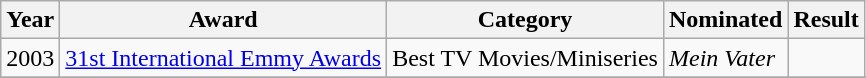<table class="wikitable">
<tr>
<th>Year</th>
<th>Award</th>
<th>Category</th>
<th>Nominated</th>
<th>Result</th>
</tr>
<tr>
<td>2003</td>
<td><a href='#'>31st International Emmy Awards</a></td>
<td>Best TV Movies/Miniseries</td>
<td><em>Mein Vater</em></td>
<td></td>
</tr>
<tr>
</tr>
</table>
